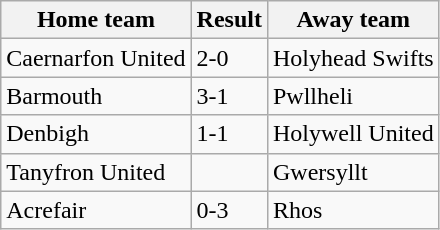<table class="wikitable">
<tr>
<th>Home team</th>
<th>Result</th>
<th>Away team</th>
</tr>
<tr>
<td>Caernarfon United</td>
<td>2-0</td>
<td>Holyhead Swifts</td>
</tr>
<tr>
<td>Barmouth</td>
<td>3-1</td>
<td>Pwllheli</td>
</tr>
<tr>
<td>Denbigh</td>
<td>1-1</td>
<td>Holywell United</td>
</tr>
<tr>
<td>Tanyfron United</td>
<td></td>
<td>Gwersyllt</td>
</tr>
<tr>
<td>Acrefair</td>
<td>0-3</td>
<td>Rhos</td>
</tr>
</table>
